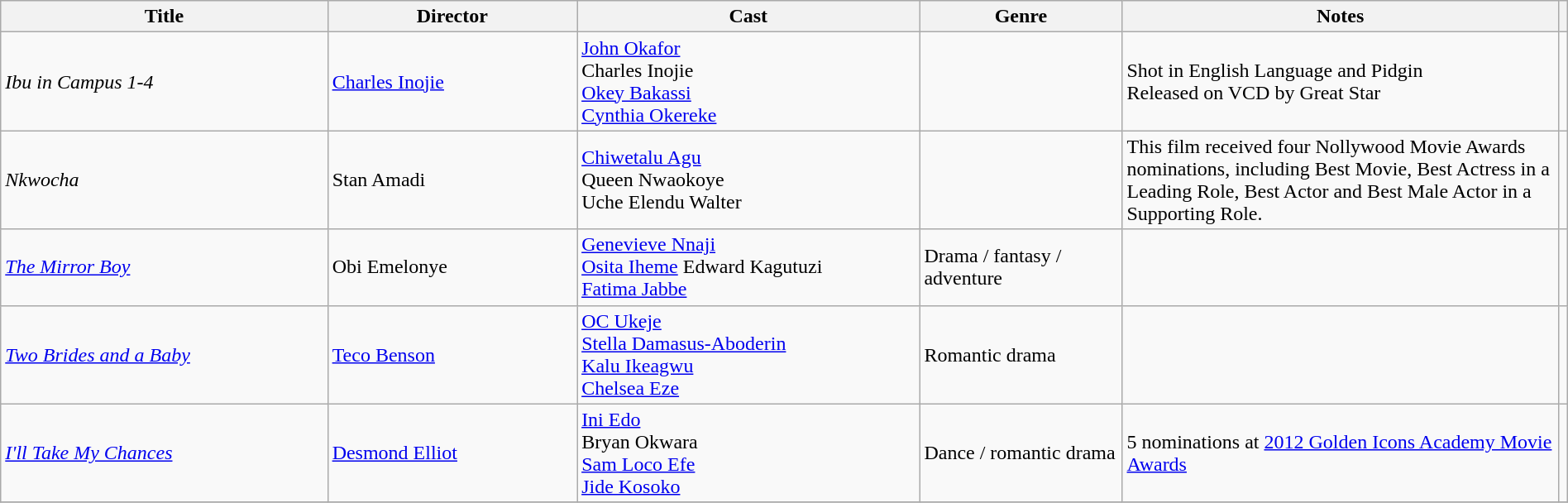<table class="wikitable" width= "100%">
<tr>
<th width=21%>Title</th>
<th width=16%>Director</th>
<th width=22%>Cast</th>
<th width=13%>Genre</th>
<th width=28%>Notes</th>
<th></th>
</tr>
<tr>
<td><em>Ibu in Campus 1-4</em></td>
<td><a href='#'>Charles Inojie</a></td>
<td><a href='#'>John Okafor</a><br>Charles Inojie<br><a href='#'>Okey Bakassi</a><br><a href='#'>Cynthia Okereke</a></td>
<td></td>
<td>Shot in English Language and Pidgin<br>Released on VCD by Great Star</td>
<td></td>
</tr>
<tr>
<td><em>Nkwocha</em></td>
<td>Stan Amadi</td>
<td><a href='#'>Chiwetalu Agu</a><br>Queen Nwaokoye<br>Uche Elendu Walter</td>
<td></td>
<td>This film received four Nollywood Movie Awards nominations, including Best Movie, Best Actress in a Leading Role, Best Actor and Best Male Actor in a Supporting Role.</td>
<td></td>
</tr>
<tr>
<td><em><a href='#'>The Mirror Boy</a></em></td>
<td>Obi Emelonye</td>
<td><a href='#'>Genevieve Nnaji</a><br><a href='#'>Osita Iheme</a>
Edward Kagutuzi<br><a href='#'>Fatima Jabbe</a></td>
<td>Drama / fantasy / adventure</td>
<td></td>
<td></td>
</tr>
<tr>
<td><em><a href='#'>Two Brides and a Baby</a></em></td>
<td><a href='#'>Teco Benson</a></td>
<td><a href='#'>OC Ukeje</a><br><a href='#'>Stella Damasus-Aboderin</a><br><a href='#'>Kalu Ikeagwu</a><br><a href='#'>Chelsea Eze</a></td>
<td>Romantic drama</td>
<td></td>
<td></td>
</tr>
<tr>
<td><em><a href='#'>I'll Take My Chances</a></em></td>
<td><a href='#'>Desmond Elliot</a></td>
<td><a href='#'>Ini Edo</a><br>Bryan Okwara<br><a href='#'>Sam Loco Efe</a><br><a href='#'>Jide Kosoko</a></td>
<td>Dance / romantic drama</td>
<td>5 nominations at <a href='#'>2012 Golden Icons Academy Movie Awards</a></td>
<td></td>
</tr>
<tr>
</tr>
</table>
